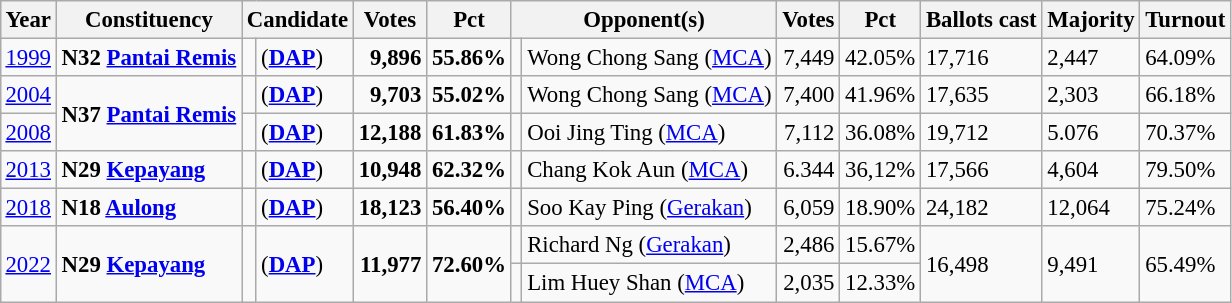<table class="wikitable" style="margin:0.5em ; font-size:95%">
<tr>
<th>Year</th>
<th>Constituency</th>
<th colspan=2>Candidate</th>
<th>Votes</th>
<th>Pct</th>
<th colspan=2>Opponent(s)</th>
<th>Votes</th>
<th>Pct</th>
<th>Ballots cast</th>
<th>Majority</th>
<th>Turnout</th>
</tr>
<tr>
<td><a href='#'>1999</a></td>
<td><strong>N32 <a href='#'>Pantai Remis</a></strong></td>
<td></td>
<td> (<strong><a href='#'>DAP</a></strong>)</td>
<td align="right"><strong>9,896</strong></td>
<td><strong>55.86%</strong></td>
<td></td>
<td>Wong Chong Sang (<a href='#'>MCA</a>)</td>
<td align="right">7,449</td>
<td>42.05%</td>
<td>17,716</td>
<td>2,447</td>
<td>64.09%</td>
</tr>
<tr>
<td><a href='#'>2004</a></td>
<td rowspan=2><strong>N37 <a href='#'>Pantai Remis</a></strong></td>
<td></td>
<td> (<strong><a href='#'>DAP</a></strong>)</td>
<td align="right"><strong>9,703</strong></td>
<td><strong>55.02%</strong></td>
<td></td>
<td>Wong Chong Sang (<a href='#'>MCA</a>)</td>
<td align="right">7,400</td>
<td>41.96%</td>
<td>17,635</td>
<td>2,303</td>
<td>66.18%</td>
</tr>
<tr>
<td><a href='#'>2008</a></td>
<td></td>
<td> (<strong><a href='#'>DAP</a></strong>)</td>
<td align="right"><strong>12,188</strong></td>
<td><strong>61.83%</strong></td>
<td></td>
<td>Ooi Jing Ting (<a href='#'>MCA</a>)</td>
<td align="right">7,112</td>
<td>36.08%</td>
<td>19,712</td>
<td>5.076</td>
<td>70.37%</td>
</tr>
<tr>
<td><a href='#'>2013</a></td>
<td><strong>N29 <a href='#'>Kepayang</a></strong></td>
<td></td>
<td> (<strong><a href='#'>DAP</a></strong>)</td>
<td align="right"><strong>10,948</strong></td>
<td><strong>62.32%</strong></td>
<td></td>
<td>Chang Kok Aun (<a href='#'>MCA</a>)</td>
<td align="right">6.344</td>
<td>36,12%</td>
<td>17,566</td>
<td>4,604</td>
<td>79.50%</td>
</tr>
<tr>
<td><a href='#'>2018</a></td>
<td><strong>N18 <a href='#'>Aulong</a></strong></td>
<td></td>
<td> (<strong><a href='#'>DAP</a></strong>)</td>
<td><strong>18,123</strong></td>
<td><strong>56.40%</strong></td>
<td></td>
<td>Soo Kay Ping (<a href='#'>Gerakan</a>)</td>
<td align="right">6,059</td>
<td align="right">18.90%</td>
<td>24,182</td>
<td>12,064</td>
<td>75.24%</td>
</tr>
<tr>
<td rowspan="2"><a href='#'>2022</a></td>
<td rowspan="2"><strong>N29 <a href='#'>Kepayang</a></strong></td>
<td rowspan="2" ></td>
<td rowspan="2"> (<strong><a href='#'>DAP</a></strong>)</td>
<td rowspan="2" align="right"><strong>11,977</strong></td>
<td rowspan="2"><strong>72.60%</strong></td>
<td bgcolor=></td>
<td>Richard Ng (<a href='#'>Gerakan</a>)</td>
<td align="right">2,486</td>
<td align="right">15.67%</td>
<td rowspan="2">16,498</td>
<td rowspan="2">9,491</td>
<td rowspan="2">65.49%</td>
</tr>
<tr>
<td></td>
<td>Lim Huey Shan (<a href='#'>MCA</a>)</td>
<td align="right">2,035</td>
<td>12.33%</td>
</tr>
</table>
